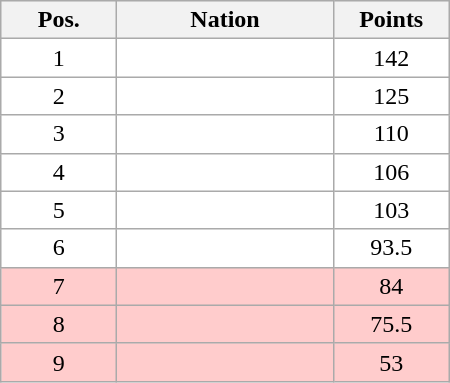<table class="wikitable gauche" cellspacing="1" style="width:300px;">
<tr style="background:#efefef; text-align:center;">
<th style="width:70px;">Pos.</th>
<th>Nation</th>
<th style="width:70px;">Points</th>
</tr>
<tr style="vertical-align:top; text-align:center; background:#fff;">
<td>1</td>
<td style="text-align:left;"></td>
<td>142</td>
</tr>
<tr style="vertical-align:top; text-align:center; background:#fff;">
<td>2</td>
<td style="text-align:left;"></td>
<td>125</td>
</tr>
<tr style="vertical-align:top; text-align:center; background:#fff;">
<td>3</td>
<td style="text-align:left;"></td>
<td>110</td>
</tr>
<tr style="vertical-align:top; text-align:center; background:#fff;">
<td>4</td>
<td style="text-align:left;"></td>
<td>106</td>
</tr>
<tr style="vertical-align:top; text-align:center; background:#fff;">
<td>5</td>
<td style="text-align:left;"></td>
<td>103</td>
</tr>
<tr style="vertical-align:top; text-align:center; background:#fff;">
<td>6</td>
<td style="text-align:left;"></td>
<td>93.5</td>
</tr>
<tr style="vertical-align:top; text-align:center; background:#ffcccc;">
<td>7</td>
<td style="text-align:left;"></td>
<td>84</td>
</tr>
<tr style="vertical-align:top; text-align:center; background:#ffcccc;">
<td>8</td>
<td style="text-align:left;"></td>
<td>75.5</td>
</tr>
<tr style="vertical-align:top; text-align:center; background:#ffcccc;">
<td>9</td>
<td style="text-align:left;"></td>
<td>53</td>
</tr>
</table>
